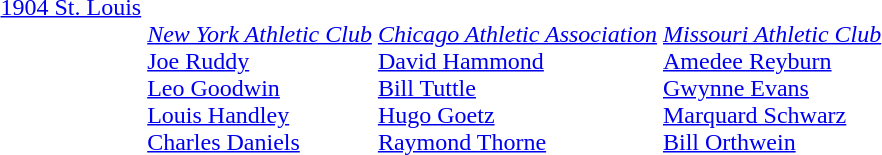<table>
<tr valign="top">
<td><a href='#'>1904 St. Louis</a><br></td>
<td valign=top><br><em><a href='#'>New York Athletic Club</a></em><br><a href='#'>Joe Ruddy</a><br><a href='#'>Leo Goodwin</a><br><a href='#'>Louis Handley</a><br><a href='#'>Charles Daniels</a></td>
<td valign=top><br><em><a href='#'>Chicago Athletic Association</a></em><br><a href='#'>David Hammond</a><br><a href='#'>Bill Tuttle</a><br><a href='#'>Hugo Goetz</a><br><a href='#'>Raymond Thorne</a></td>
<td valign=top><br><em><a href='#'>Missouri Athletic Club</a></em><br><a href='#'>Amedee Reyburn</a><br><a href='#'>Gwynne Evans</a><br><a href='#'>Marquard Schwarz</a><br><a href='#'>Bill Orthwein</a></td>
</tr>
</table>
